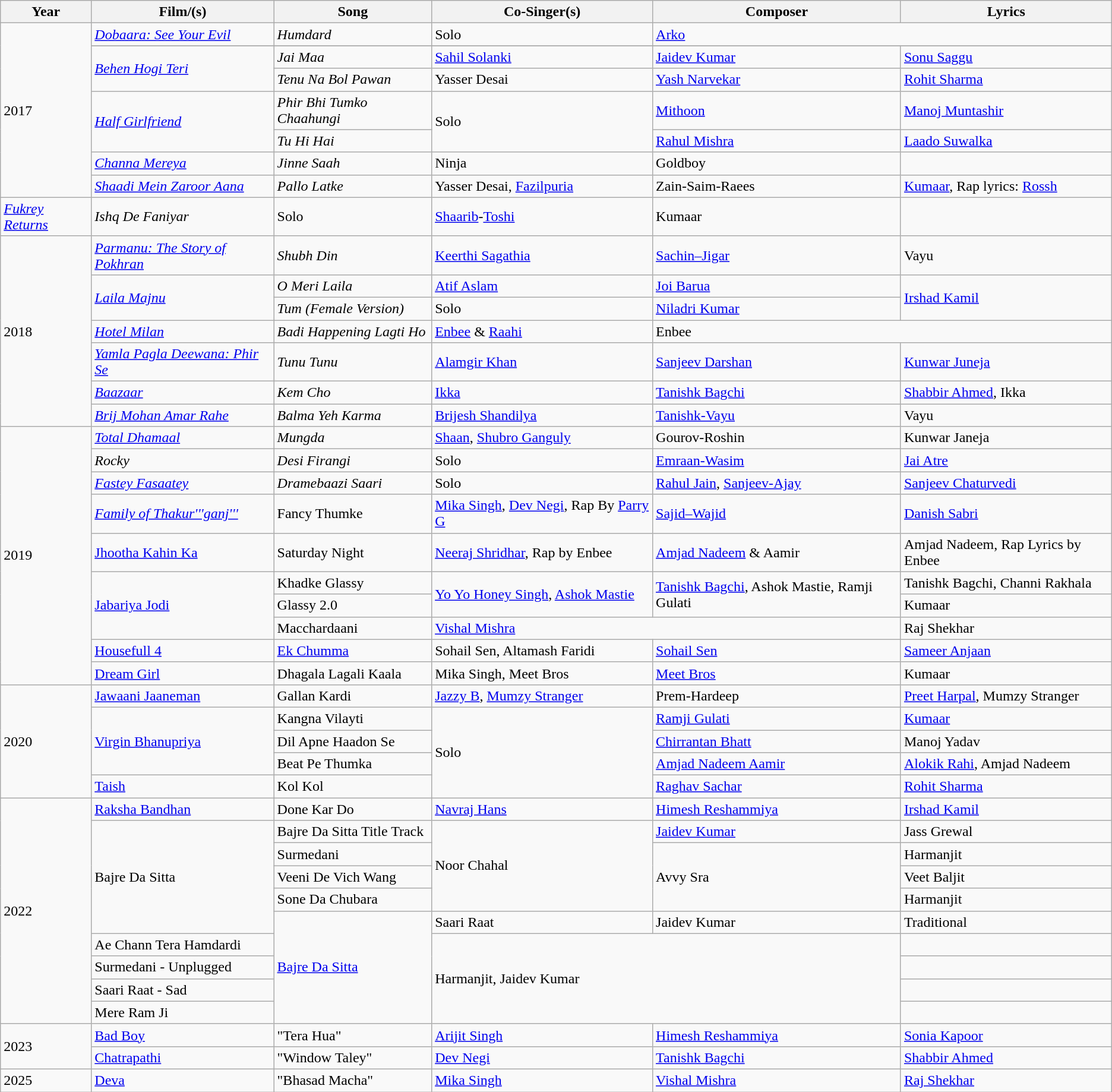<table class="wikitable sortable">
<tr>
<th>Year</th>
<th>Film/(s)</th>
<th>Song</th>
<th>Co-Singer(s)</th>
<th>Composer</th>
<th>Lyrics</th>
</tr>
<tr>
<td rowspan="8">2017</td>
<td><em><a href='#'>Dobaara: See Your Evil</a></em></td>
<td><em>Humdard</em></td>
<td>Solo</td>
<td colspan="2"><a href='#'>Arko</a></td>
</tr>
<tr>
</tr>
<tr>
<td rowspan="2"><em><a href='#'>Behen Hogi Teri</a></em></td>
<td><em>Jai Maa</em></td>
<td><a href='#'>Sahil Solanki</a></td>
<td><a href='#'>Jaidev Kumar</a></td>
<td><a href='#'>Sonu Saggu</a></td>
</tr>
<tr>
<td><em>Tenu Na Bol Pawan</em></td>
<td>Yasser Desai</td>
<td><a href='#'>Yash Narvekar</a></td>
<td><a href='#'>Rohit Sharma</a></td>
</tr>
<tr>
<td rowspan="2"><a href='#'><em>Half Girlfriend</em></a></td>
<td><em>Phir Bhi Tumko Chaahungi </em></td>
<td rowspan="2">Solo</td>
<td><a href='#'>Mithoon</a></td>
<td><a href='#'>Manoj Muntashir</a></td>
</tr>
<tr>
<td><em>Tu Hi Hai</em></td>
<td><a href='#'>Rahul Mishra</a></td>
<td><a href='#'>Laado Suwalka</a></td>
</tr>
<tr>
<td><a href='#'><em>Channa Mereya</em></a></td>
<td><em>Jinne Saah</em></td>
<td>Ninja</td>
<td>Goldboy</td>
<td></td>
</tr>
<tr>
<td><em><a href='#'>Shaadi Mein Zaroor Aana</a></em></td>
<td><em>Pallo Latke</em></td>
<td>Yasser Desai, <a href='#'>Fazilpuria</a></td>
<td>Zain-Saim-Raees</td>
<td><a href='#'>Kumaar</a>, Rap lyrics: <a href='#'>Rossh</a></td>
</tr>
<tr>
<td><em><a href='#'>Fukrey Returns</a></em></td>
<td><em>Ishq De Faniyar</em></td>
<td>Solo</td>
<td><a href='#'>Shaarib</a>-<a href='#'>Toshi</a></td>
<td>Kumaar</td>
</tr>
<tr>
<td rowspan="7">2018</td>
<td><em><a href='#'>Parmanu: The Story of Pokhran</a></em></td>
<td><em>Shubh Din</em></td>
<td><a href='#'>Keerthi Sagathia</a></td>
<td><a href='#'>Sachin–Jigar</a></td>
<td>Vayu</td>
</tr>
<tr>
<td rowspan="2"><em><a href='#'>Laila Majnu</a></em></td>
<td><em>O Meri Laila</em></td>
<td><a href='#'>Atif Aslam</a></td>
<td><a href='#'>Joi Barua</a></td>
<td rowspan="2"><a href='#'>Irshad Kamil</a></td>
</tr>
<tr>
<td><em>Tum (Female Version)</em></td>
<td>Solo</td>
<td><a href='#'>Niladri Kumar</a></td>
</tr>
<tr>
<td><em><a href='#'>Hotel Milan</a></em></td>
<td><em>Badi Happening Lagti Ho</em></td>
<td><a href='#'>Enbee</a> & <a href='#'>Raahi</a></td>
<td colspan="2">Enbee</td>
</tr>
<tr>
<td><em><a href='#'>Yamla Pagla Deewana: Phir Se</a></em></td>
<td><em>Tunu Tunu</em></td>
<td><a href='#'>Alamgir Khan</a></td>
<td><a href='#'>Sanjeev Darshan</a></td>
<td><a href='#'>Kunwar Juneja</a></td>
</tr>
<tr>
<td><em><a href='#'>Baazaar</a></em></td>
<td><em>Kem Cho</em></td>
<td><a href='#'>Ikka</a></td>
<td><a href='#'>Tanishk Bagchi</a></td>
<td><a href='#'>Shabbir Ahmed</a>, Ikka</td>
</tr>
<tr>
<td><em><a href='#'>Brij Mohan Amar Rahe</a></em></td>
<td><em>Balma Yeh Karma</em></td>
<td><a href='#'>Brijesh Shandilya</a></td>
<td><a href='#'>Tanishk-Vayu</a></td>
<td>Vayu</td>
</tr>
<tr>
<td rowspan="10">2019</td>
<td><em><a href='#'>Total Dhamaal</a></em></td>
<td><em>Mungda</em></td>
<td><a href='#'>Shaan</a>, <a href='#'>Shubro Ganguly</a></td>
<td>Gourov-Roshin</td>
<td>Kunwar Janeja</td>
</tr>
<tr>
<td><em>Rocky</em></td>
<td><em>Desi Firangi</em></td>
<td>Solo</td>
<td><a href='#'>Emraan-Wasim</a></td>
<td><a href='#'>Jai Atre</a></td>
</tr>
<tr>
<td><em><a href='#'>Fastey Fasaatey</a></em></td>
<td><em>Dramebaazi Saari</em></td>
<td>Solo</td>
<td><a href='#'>Rahul Jain</a>, <a href='#'>Sanjeev-Ajay</a></td>
<td><a href='#'>Sanjeev Chaturvedi</a></td>
</tr>
<tr>
<td><em><a href='#'>Family of Thakur'''ganj'''</a></td>
<td></em>Fancy Thumke<em></td>
<td><a href='#'>Mika Singh</a>, <a href='#'>Dev Negi</a>, Rap By <a href='#'>Parry G</a></td>
<td><a href='#'>Sajid–Wajid</a></td>
<td><a href='#'>Danish Sabri</a></td>
</tr>
<tr>
<td></em><a href='#'>Jhootha Kahin Ka</a><em></td>
<td></em>Saturday Night<em></td>
<td><a href='#'>Neeraj Shridhar</a>, Rap by Enbee</td>
<td><a href='#'>Amjad Nadeem</a> & Aamir</td>
<td>Amjad Nadeem, Rap Lyrics by Enbee</td>
</tr>
<tr>
<td rowspan="3"></em><a href='#'>Jabariya Jodi</a><em></td>
<td></em>Khadke Glassy<em></td>
<td rowspan="2"><a href='#'>Yo Yo Honey Singh</a>, <a href='#'>Ashok Mastie</a></td>
<td rowspan=2><a href='#'>Tanishk Bagchi</a>, Ashok Mastie, Ramji Gulati</td>
<td>Tanishk Bagchi, Channi Rakhala</td>
</tr>
<tr>
<td>Glassy 2.0</td>
<td>Kumaar</td>
</tr>
<tr>
<td></em>Macchardaani<em></td>
<td colspan=2><a href='#'>Vishal Mishra</a></td>
<td>Raj Shekhar</td>
</tr>
<tr>
<td></em><a href='#'>Housefull 4</a><em></td>
<td></em><a href='#'>Ek Chumma</a><em></td>
<td>Sohail Sen, Altamash Faridi</td>
<td><a href='#'>Sohail Sen</a></td>
<td><a href='#'>Sameer Anjaan</a></td>
</tr>
<tr>
<td></em><a href='#'>Dream Girl</a><em></td>
<td></em>Dhagala Lagali Kaala<em></td>
<td>Mika Singh, Meet Bros</td>
<td><a href='#'>Meet Bros</a></td>
<td>Kumaar</td>
</tr>
<tr>
<td rowspan="5">2020</td>
<td></em><a href='#'>Jawaani Jaaneman</a><em></td>
<td></em>Gallan Kardi<em></td>
<td><a href='#'>Jazzy B</a>, <a href='#'>Mumzy Stranger</a></td>
<td>Prem-Hardeep</td>
<td><a href='#'>Preet Harpal</a>, Mumzy Stranger</td>
</tr>
<tr>
<td rowspan="3"></em><a href='#'>Virgin Bhanupriya</a><em></td>
<td></em>Kangna Vilayti<em></td>
<td rowspan="4">Solo</td>
<td><a href='#'>Ramji Gulati</a></td>
<td><a href='#'>Kumaar</a></td>
</tr>
<tr>
<td></em>Dil Apne Haadon Se<em></td>
<td><a href='#'>Chirrantan Bhatt</a></td>
<td>Manoj Yadav</td>
</tr>
<tr>
<td></em>Beat Pe Thumka<em></td>
<td><a href='#'>Amjad Nadeem Aamir</a></td>
<td><a href='#'>Alokik Rahi</a>, Amjad Nadeem</td>
</tr>
<tr>
<td></em><a href='#'>Taish</a><em></td>
<td></em>Kol Kol<em></td>
<td><a href='#'>Raghav Sachar</a></td>
<td><a href='#'>Rohit Sharma</a></td>
</tr>
<tr>
<td rowspan="10">2022</td>
<td></em><a href='#'>Raksha Bandhan</a><em></td>
<td></em>Done Kar Do<em></td>
<td><a href='#'>Navraj Hans</a></td>
<td><a href='#'>Himesh Reshammiya</a></td>
<td><a href='#'>Irshad Kamil</a></td>
</tr>
<tr>
<td rowspan="5"></em>Bajre Da Sitta<em></td>
<td></em>Bajre Da Sitta Title Track<em></td>
<td rowspan="4">Noor Chahal</td>
<td><a href='#'>Jaidev Kumar</a></td>
<td>Jass Grewal</td>
</tr>
<tr>
<td></em>Surmedani<em></td>
<td rowspan="3">Avvy Sra</td>
<td>Harmanjit</td>
</tr>
<tr>
<td></em>Veeni De Vich Wang<em></td>
<td>Veet Baljit</td>
</tr>
<tr>
<td></em>Sone Da Chubara<em></td>
<td>Harmanjit</td>
</tr>
<tr>
<td rowspan=5><a href='#'>Bajre Da Sitta</a></td>
<td></em>Saari Raat<em></td>
<td>Jaidev Kumar</td>
<td>Traditional</td>
</tr>
<tr>
<td></em>Ae Chann Tera Hamdardi<em></td>
<td rowspan=4 colspan=2>Harmanjit, Jaidev Kumar</td>
<td></td>
</tr>
<tr>
<td></em>Surmedani - Unplugged<em></td>
<td></td>
</tr>
<tr>
<td></em>Saari Raat - Sad<em></td>
<td></td>
</tr>
<tr>
<td></em>Mere Ram Ji<em></td>
<td></td>
</tr>
<tr>
<td rowspan=2>2023</td>
<td></em><a href='#'>Bad Boy</a><em></td>
<td>"Tera Hua"</td>
<td><a href='#'>Arijit Singh</a></td>
<td><a href='#'>Himesh Reshammiya</a></td>
<td><a href='#'>Sonia Kapoor</a></td>
</tr>
<tr>
<td></em><a href='#'>Chatrapathi</a><em></td>
<td>"Window Taley"</td>
<td><a href='#'>Dev Negi</a></td>
<td><a href='#'>Tanishk Bagchi</a></td>
<td><a href='#'>Shabbir Ahmed</a></td>
</tr>
<tr>
<td>2025</td>
<td></em><a href='#'>Deva</a><em></td>
<td>"Bhasad Macha"</td>
<td><a href='#'>Mika Singh</a></td>
<td><a href='#'>Vishal Mishra</a></td>
<td><a href='#'>Raj Shekhar</a></td>
</tr>
</table>
